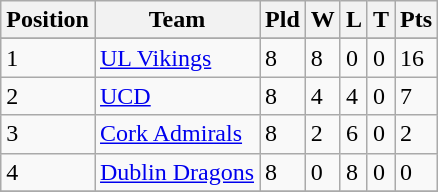<table class="wikitable">
<tr>
<th bgcolor="e5e5e5">Position</th>
<th bgcolor="#e5e5e5">Team</th>
<th bgcolor="#e5e5e5">Pld</th>
<th bgcolor="#e5e5e5">W</th>
<th bgcolor="#e5e5e5">L</th>
<th bgcolor="#e5e5e5">T</th>
<th bgcolor="e5e5e5">Pts</th>
</tr>
<tr>
</tr>
<tr>
<td>1</td>
<td><a href='#'>UL Vikings</a></td>
<td>8</td>
<td>8</td>
<td>0</td>
<td>0</td>
<td>16</td>
</tr>
<tr>
<td>2</td>
<td><a href='#'>UCD</a></td>
<td>8</td>
<td>4</td>
<td>4</td>
<td>0</td>
<td>7</td>
</tr>
<tr>
<td>3</td>
<td><a href='#'>Cork Admirals</a></td>
<td>8</td>
<td>2</td>
<td>6</td>
<td>0</td>
<td>2</td>
</tr>
<tr>
<td>4</td>
<td><a href='#'>Dublin Dragons</a></td>
<td>8</td>
<td>0</td>
<td>8</td>
<td>0</td>
<td>0</td>
</tr>
<tr>
</tr>
</table>
